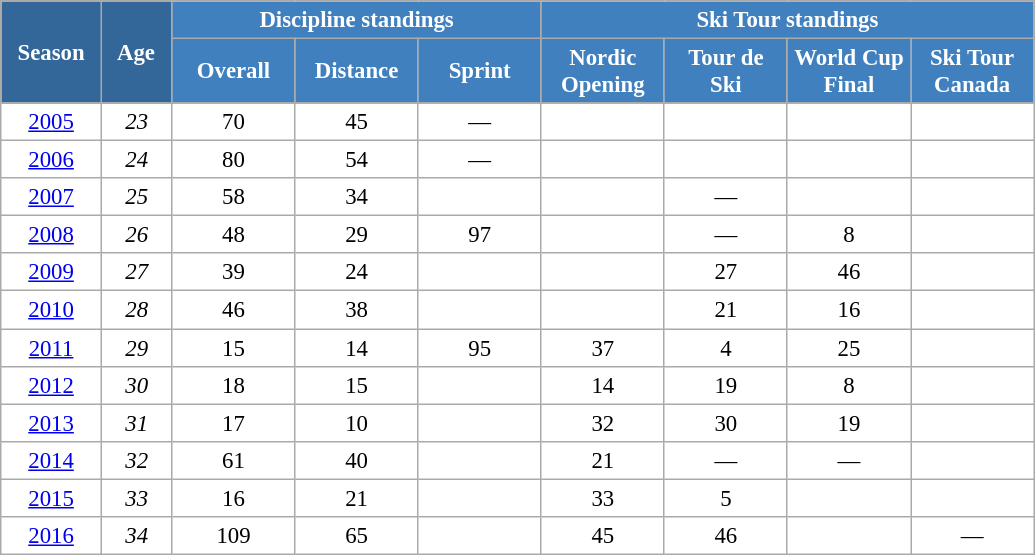<table class="wikitable" style="font-size:95%; text-align:center; border:grey solid 1px; border-collapse:collapse; background:#ffffff;">
<tr>
<th style="background-color:#369; color:white; width:60px;" rowspan="2"> Season </th>
<th style="background-color:#369; color:white; width:40px;" rowspan="2"> Age </th>
<th style="background-color:#4180be; color:white;" colspan="3">Discipline standings</th>
<th style="background-color:#4180be; color:white;" colspan="4">Ski Tour standings</th>
</tr>
<tr>
<th style="background-color:#4180be; color:white; width:75px;">Overall</th>
<th style="background-color:#4180be; color:white; width:75px;">Distance</th>
<th style="background-color:#4180be; color:white; width:75px;">Sprint</th>
<th style="background-color:#4180be; color:white; width:75px;">Nordic<br>Opening</th>
<th style="background-color:#4180be; color:white; width:75px;">Tour de<br>Ski</th>
<th style="background-color:#4180be; color:white; width:75px;">World Cup<br>Final</th>
<th style="background-color:#4180be; color:white; width:75px;">Ski Tour<br>Canada</th>
</tr>
<tr>
<td><a href='#'>2005</a></td>
<td><em>23</em></td>
<td>70</td>
<td>45</td>
<td>—</td>
<td></td>
<td></td>
<td></td>
<td></td>
</tr>
<tr>
<td><a href='#'>2006</a></td>
<td><em>24</em></td>
<td>80</td>
<td>54</td>
<td>—</td>
<td></td>
<td></td>
<td></td>
<td></td>
</tr>
<tr>
<td><a href='#'>2007</a></td>
<td><em>25</em></td>
<td>58</td>
<td>34</td>
<td></td>
<td></td>
<td>—</td>
<td></td>
<td></td>
</tr>
<tr>
<td><a href='#'>2008</a></td>
<td><em>26</em></td>
<td>48</td>
<td>29</td>
<td>97</td>
<td></td>
<td>—</td>
<td>8</td>
<td></td>
</tr>
<tr>
<td><a href='#'>2009</a></td>
<td><em>27</em></td>
<td>39</td>
<td>24</td>
<td></td>
<td></td>
<td>27</td>
<td>46</td>
<td></td>
</tr>
<tr>
<td><a href='#'>2010</a></td>
<td><em>28</em></td>
<td>46</td>
<td>38</td>
<td></td>
<td></td>
<td>21</td>
<td>16</td>
<td></td>
</tr>
<tr>
<td><a href='#'>2011</a></td>
<td><em>29</em></td>
<td>15</td>
<td>14</td>
<td>95</td>
<td>37</td>
<td>4</td>
<td>25</td>
<td></td>
</tr>
<tr>
<td><a href='#'>2012</a></td>
<td><em>30</em></td>
<td>18</td>
<td>15</td>
<td></td>
<td>14</td>
<td>19</td>
<td>8</td>
<td></td>
</tr>
<tr>
<td><a href='#'>2013</a></td>
<td><em>31</em></td>
<td>17</td>
<td>10</td>
<td></td>
<td>32</td>
<td>30</td>
<td>19</td>
<td></td>
</tr>
<tr>
<td><a href='#'>2014</a></td>
<td><em>32</em></td>
<td>61</td>
<td>40</td>
<td></td>
<td>21</td>
<td>—</td>
<td>—</td>
<td></td>
</tr>
<tr>
<td><a href='#'>2015</a></td>
<td><em>33</em></td>
<td>16</td>
<td>21</td>
<td></td>
<td>33</td>
<td>5</td>
<td></td>
<td></td>
</tr>
<tr>
<td><a href='#'>2016</a></td>
<td><em>34</em></td>
<td>109</td>
<td>65</td>
<td></td>
<td>45</td>
<td>46</td>
<td></td>
<td>—</td>
</tr>
</table>
